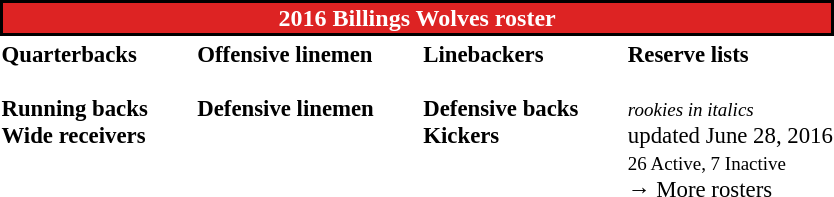<table class="toccolours" style="text-align: left;">
<tr>
<th colspan="7" style="background:#DD2323; border:2px solid  black; color:white; text-align:center;"><strong>2016 Billings Wolves roster</strong></th>
</tr>
<tr>
<td style="font-size: 95%;vertical-align:top;"><strong>Quarterbacks</strong><br>
<br><strong>Running backs</strong>
<br><strong>Wide receivers</strong>




</td>
<td style="width: 25px;"></td>
<td style="font-size: 95%;vertical-align:top;"><strong>Offensive linemen</strong><br>


<br><strong>Defensive linemen</strong>






</td>
<td style="width: 25px;"></td>
<td style="font-size: 95%;vertical-align:top;"><strong>Linebackers</strong><br><br><strong>Defensive backs</strong>




<br><strong>Kickers</strong>
</td>
<td style="width: 25px;"></td>
<td style="font-size: 95%;vertical-align:top;"><strong>Reserve lists</strong><br>





<br><small><em>rookies in italics</em></small><br>
<span></span> updated June 28, 2016<br>
<small>26 Active, 7 Inactive</small><br>→ More rosters</td>
</tr>
<tr>
</tr>
</table>
